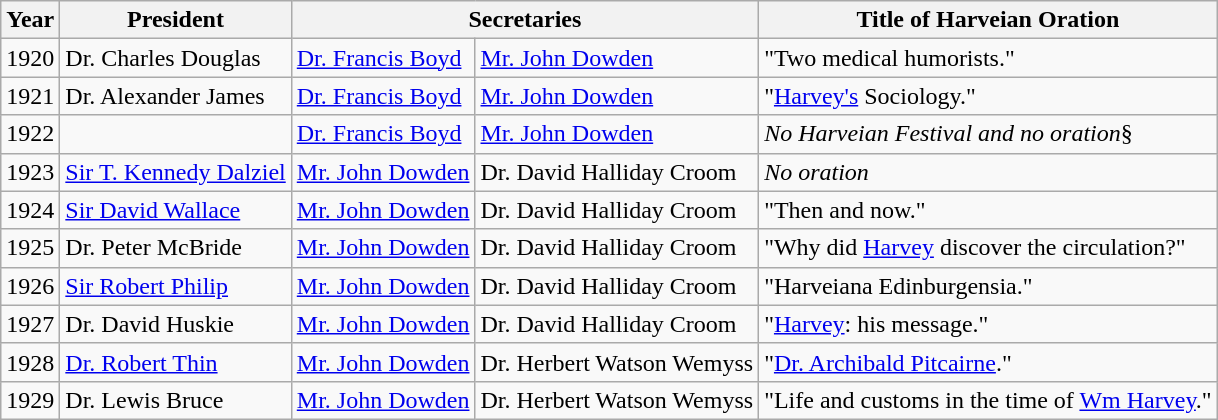<table class="wikitable">
<tr>
<th>Year</th>
<th>President</th>
<th colspan=2>Secretaries</th>
<th>Title of Harveian Oration</th>
</tr>
<tr>
<td>1920</td>
<td>Dr. Charles Douglas</td>
<td><a href='#'>Dr. Francis Boyd</a></td>
<td><a href='#'>Mr. John Dowden</a></td>
<td>"Two medical humorists."</td>
</tr>
<tr>
<td>1921</td>
<td>Dr. Alexander James</td>
<td><a href='#'>Dr. Francis Boyd</a></td>
<td><a href='#'>Mr. John Dowden</a></td>
<td>"<a href='#'>Harvey's</a> Sociology."</td>
</tr>
<tr>
<td>1922</td>
<td></td>
<td><a href='#'>Dr. Francis Boyd</a></td>
<td><a href='#'>Mr. John Dowden</a></td>
<td><em>No Harveian Festival and no oration</em>§</td>
</tr>
<tr>
<td>1923</td>
<td><a href='#'>Sir T. Kennedy Dalziel</a></td>
<td><a href='#'>Mr. John Dowden</a></td>
<td>Dr. David Halliday Croom</td>
<td><em>No oration</em></td>
</tr>
<tr>
<td>1924</td>
<td><a href='#'>Sir David Wallace</a></td>
<td><a href='#'>Mr. John Dowden</a></td>
<td>Dr. David Halliday Croom</td>
<td>"Then and now."</td>
</tr>
<tr>
<td>1925</td>
<td>Dr. Peter McBride</td>
<td><a href='#'>Mr. John Dowden</a></td>
<td>Dr. David Halliday Croom</td>
<td>"Why did <a href='#'>Harvey</a> discover the circulation?"</td>
</tr>
<tr>
<td>1926</td>
<td><a href='#'>Sir Robert Philip</a></td>
<td><a href='#'>Mr. John Dowden</a></td>
<td>Dr. David Halliday Croom</td>
<td>"Harveiana Edinburgensia."</td>
</tr>
<tr>
<td>1927</td>
<td>Dr. David Huskie</td>
<td><a href='#'>Mr. John Dowden</a></td>
<td>Dr. David Halliday Croom</td>
<td>"<a href='#'>Harvey</a>: his message."</td>
</tr>
<tr>
<td>1928</td>
<td><a href='#'>Dr. Robert Thin</a></td>
<td><a href='#'>Mr. John Dowden</a></td>
<td>Dr. Herbert Watson Wemyss</td>
<td>"<a href='#'>Dr. Archibald Pitcairne</a>."</td>
</tr>
<tr>
<td>1929</td>
<td>Dr. Lewis Bruce</td>
<td><a href='#'>Mr. John Dowden</a></td>
<td>Dr. Herbert Watson Wemyss</td>
<td>"Life and customs in the time of <a href='#'>Wm Harvey</a>."</td>
</tr>
</table>
